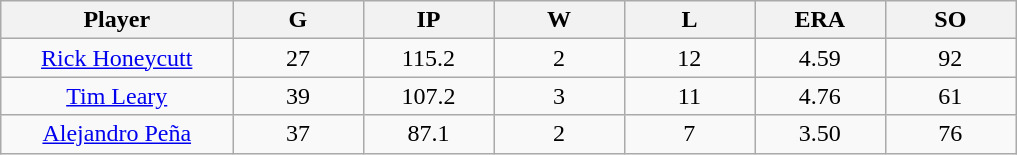<table class="wikitable sortable">
<tr>
<th bgcolor="#DDDDFF" width="16%">Player</th>
<th bgcolor="#DDDDFF" width="9%">G</th>
<th bgcolor="#DDDDFF" width="9%">IP</th>
<th bgcolor="#DDDDFF" width="9%">W</th>
<th bgcolor="#DDDDFF" width="9%">L</th>
<th bgcolor="#DDDDFF" width="9%">ERA</th>
<th bgcolor="#DDDDFF" width="9%">SO</th>
</tr>
<tr align=center>
<td><a href='#'>Rick Honeycutt</a></td>
<td>27</td>
<td>115.2</td>
<td>2</td>
<td>12</td>
<td>4.59</td>
<td>92</td>
</tr>
<tr align=center>
<td><a href='#'>Tim Leary</a></td>
<td>39</td>
<td>107.2</td>
<td>3</td>
<td>11</td>
<td>4.76</td>
<td>61</td>
</tr>
<tr align=center>
<td><a href='#'>Alejandro Peña</a></td>
<td>37</td>
<td>87.1</td>
<td>2</td>
<td>7</td>
<td>3.50</td>
<td>76</td>
</tr>
</table>
